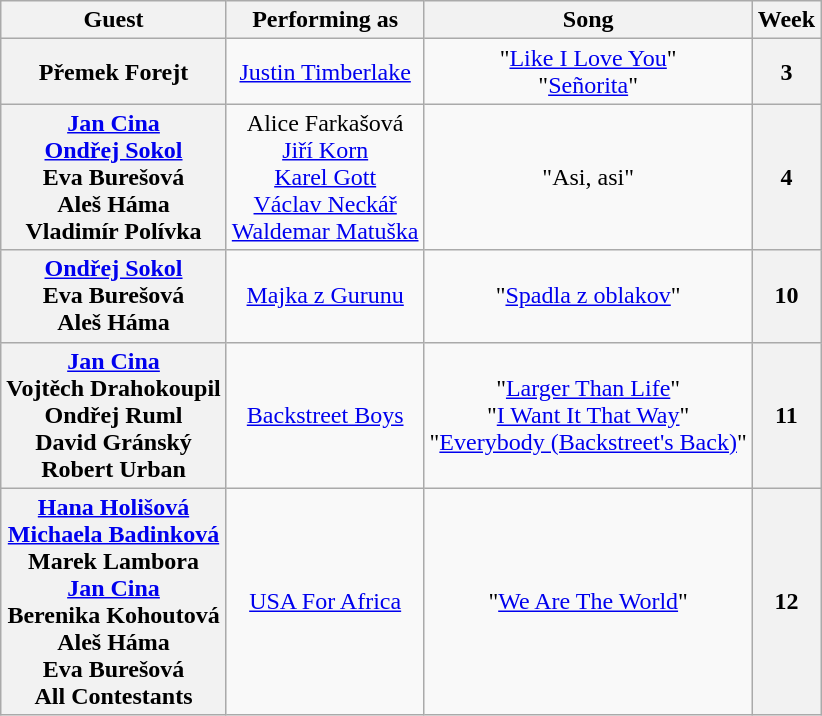<table class="wikitable"; style=text-align:center>
<tr>
<th>Guest</th>
<th>Performing as</th>
<th>Song</th>
<th>Week</th>
</tr>
<tr>
<th>Přemek Forejt</th>
<td><a href='#'>Justin Timberlake</a></td>
<td>"<a href='#'>Like I Love You</a>"<br>"<a href='#'>Señorita</a>"</td>
<th>3</th>
</tr>
<tr>
<th><a href='#'>Jan Cina</a><br><a href='#'>Ondřej Sokol</a><br>Eva Burešová<br>Aleš Háma<br>Vladimír Polívka</th>
<td>Alice Farkašová<br><a href='#'>Jiří Korn</a><br><a href='#'>Karel Gott</a><br><a href='#'>Václav Neckář</a><br><a href='#'>Waldemar Matuška</a></td>
<td>"Asi, asi"</td>
<th>4</th>
</tr>
<tr>
<th><a href='#'>Ondřej Sokol</a><br>Eva Burešová<br>Aleš Háma</th>
<td><a href='#'>Majka z Gurunu</a></td>
<td>"<a href='#'>Spadla z oblakov</a>"</td>
<th>10</th>
</tr>
<tr>
<th><a href='#'>Jan Cina</a><br>Vojtěch Drahokoupil<br>Ondřej Ruml<br>David Gránský<br>Robert Urban</th>
<td><a href='#'>Backstreet Boys</a></td>
<td>"<a href='#'>Larger Than Life</a>"<br>"<a href='#'>I Want It That Way</a>"<br>"<a href='#'>Everybody (Backstreet's Back)</a>"</td>
<th>11</th>
</tr>
<tr>
<th><a href='#'>Hana Holišová</a><br><a href='#'>Michaela Badinková</a><br>Marek Lambora<br><a href='#'>Jan Cina</a><br>Berenika Kohoutová<br>Aleš Háma<br>Eva Burešová<br>All Contestants</th>
<td><a href='#'>USA For Africa</a></td>
<td>"<a href='#'>We Are The World</a>"</td>
<th>12</th>
</tr>
</table>
